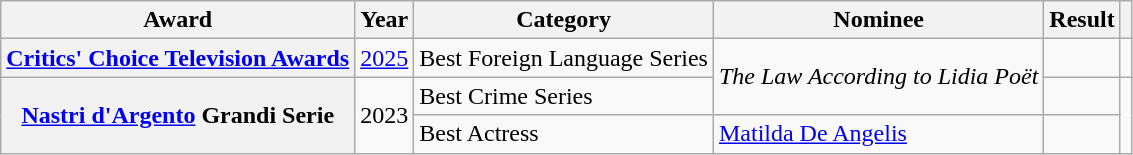<table class="wikitable plainrowheaders sortable">
<tr>
<th>Award</th>
<th>Year</th>
<th>Category</th>
<th>Nominee</th>
<th>Result</th>
<th class="unsortable"></th>
</tr>
<tr>
<th scope="row"><a href='#'>Critics' Choice Television Awards</a></th>
<td><a href='#'>2025</a></td>
<td>Best Foreign Language Series</td>
<td rowspan="2"><em>The Law According to Lidia Poët</em></td>
<td></td>
<td></td>
</tr>
<tr>
<th rowspan="2" ! scope="row"><a href='#'>Nastri d'Argento</a> Grandi Serie</th>
<td rowspan="2">2023</td>
<td>Best Crime Series</td>
<td></td>
<td rowspan="2"></td>
</tr>
<tr>
<td>Best Actress</td>
<td><a href='#'>Matilda De Angelis</a></td>
<td></td>
</tr>
</table>
